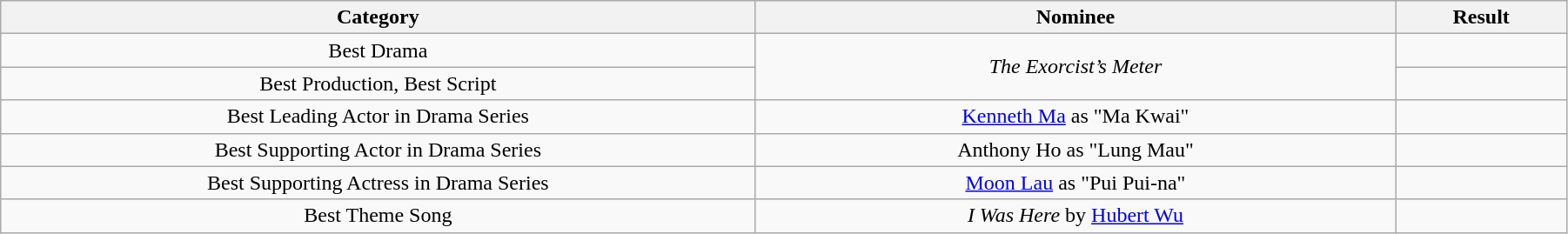<table class="wikitable" style="width:95%; text-align:center;">
<tr>
<th style="width:290px;">Category</th>
<th style="width:245px;">Nominee</th>
<th style="width:60px;">Result</th>
</tr>
<tr>
<td>Best Drama</td>
<td rowspan=2><em>The Exorcist’s Meter</em></td>
<td></td>
</tr>
<tr>
<td>Best Production, Best Script</td>
<td></td>
</tr>
<tr>
<td>Best Leading Actor in Drama Series</td>
<td><a href='#'>Kenneth Ma</a> as "Ma Kwai"</td>
<td></td>
</tr>
<tr>
<td>Best Supporting Actor in Drama Series</td>
<td>Anthony Ho as "Lung Mau"</td>
<td></td>
</tr>
<tr>
<td>Best Supporting Actress in Drama Series</td>
<td><a href='#'>Moon Lau</a> as "Pui Pui-na"</td>
<td></td>
</tr>
<tr>
<td>Best Theme Song</td>
<td><em>I Was Here</em> by <a href='#'>Hubert Wu</a></td>
<td></td>
</tr>
</table>
